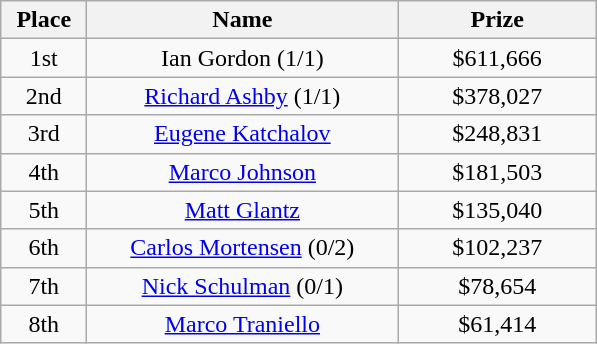<table class="wikitable">
<tr>
<th width="50">Place</th>
<th width="200">Name</th>
<th width="125">Prize</th>
</tr>
<tr>
<td align = "center">1st</td>
<td align = "center">Ian Gordon (1/1)</td>
<td align = "center">$611,666</td>
</tr>
<tr>
<td align = "center">2nd</td>
<td align = "center"><a href='#'>Richard Ashby</a> (1/1)</td>
<td align = "center">$378,027</td>
</tr>
<tr>
<td align = "center">3rd</td>
<td align = "center"><a href='#'>Eugene Katchalov</a></td>
<td align = "center">$248,831</td>
</tr>
<tr>
<td align = "center">4th</td>
<td align = "center"><a href='#'>Marco Johnson</a></td>
<td align = "center">$181,503</td>
</tr>
<tr>
<td align = "center">5th</td>
<td align = "center"><a href='#'>Matt Glantz</a></td>
<td align = "center">$135,040</td>
</tr>
<tr>
<td align = "center">6th</td>
<td align = "center"><a href='#'>Carlos Mortensen</a> (0/2)</td>
<td align = "center">$102,237</td>
</tr>
<tr>
<td align = "center">7th</td>
<td align = "center"><a href='#'>Nick Schulman</a> (0/1)</td>
<td align = "center">$78,654</td>
</tr>
<tr>
<td align = "center">8th</td>
<td align = "center"><a href='#'>Marco Traniello</a></td>
<td align = "center">$61,414</td>
</tr>
</table>
